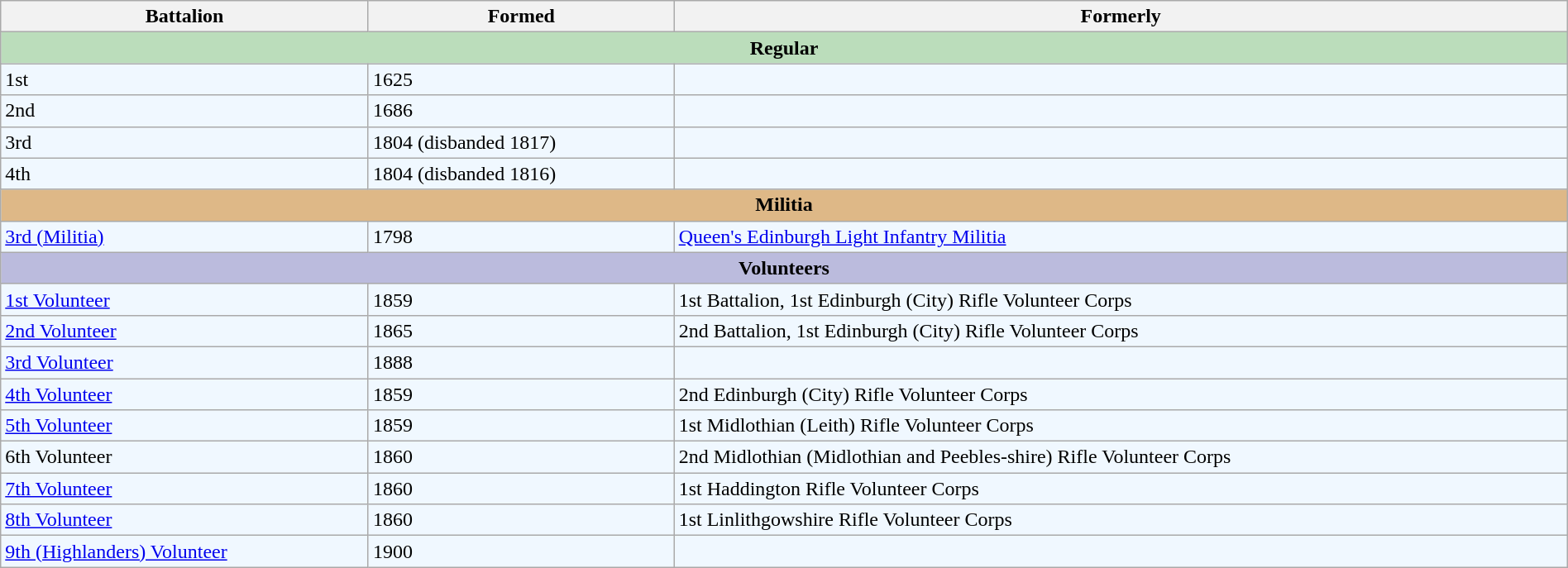<table class="wikitable" style="width:100%;">
<tr>
<th>Battalion</th>
<th>Formed</th>
<th>Formerly</th>
</tr>
<tr>
<th colspan="5" style="background:#bdb;">Regular</th>
</tr>
<tr style="background:#f0f8ff;">
<td>1st</td>
<td>1625</td>
<td></td>
</tr>
<tr style="background:#f0f8ff;">
<td>2nd</td>
<td>1686</td>
<td></td>
</tr>
<tr style="background:#f0f8ff;">
<td>3rd</td>
<td>1804 (disbanded 1817)</td>
<td></td>
</tr>
<tr style="background:#f0f8ff;">
<td>4th</td>
<td>1804 (disbanded 1816)</td>
<td></td>
</tr>
<tr>
<th colspan="5" style="background:#deb887;">Militia</th>
</tr>
<tr style="background:#f0f8ff;">
<td><a href='#'>3rd (Militia)</a></td>
<td>1798</td>
<td><a href='#'>Queen's Edinburgh Light Infantry Militia</a></td>
</tr>
<tr>
<th colspan="5" style="background:#bbd;">Volunteers</th>
</tr>
<tr style="background:#f0f8ff;">
<td><a href='#'>1st Volunteer</a></td>
<td>1859</td>
<td>1st Battalion, 1st Edinburgh (City) Rifle Volunteer Corps</td>
</tr>
<tr style="background:#f0f8ff;">
<td><a href='#'>2nd Volunteer</a></td>
<td>1865</td>
<td>2nd Battalion, 1st Edinburgh (City) Rifle Volunteer Corps</td>
</tr>
<tr style="background:#f0f8ff;">
<td><a href='#'>3rd Volunteer</a></td>
<td>1888</td>
<td></td>
</tr>
<tr style="background:#f0f8ff;">
<td><a href='#'>4th Volunteer</a></td>
<td>1859</td>
<td>2nd Edinburgh (City) Rifle Volunteer Corps</td>
</tr>
<tr style="background:#f0f8ff;">
<td><a href='#'>5th Volunteer</a></td>
<td>1859</td>
<td>1st Midlothian (Leith) Rifle Volunteer Corps</td>
</tr>
<tr style="background:#f0f8ff;">
<td>6th Volunteer</td>
<td>1860</td>
<td>2nd Midlothian (Midlothian and Peebles-shire) Rifle Volunteer Corps</td>
</tr>
<tr style="background:#f0f8ff;">
<td><a href='#'>7th Volunteer</a></td>
<td>1860</td>
<td>1st Haddington Rifle Volunteer Corps</td>
</tr>
<tr style="background:#f0f8ff;">
<td><a href='#'>8th Volunteer</a></td>
<td>1860</td>
<td>1st Linlithgowshire Rifle Volunteer Corps</td>
</tr>
<tr style="background:#f0f8ff;">
<td><a href='#'>9th (Highlanders) Volunteer</a></td>
<td>1900</td>
<td></td>
</tr>
</table>
